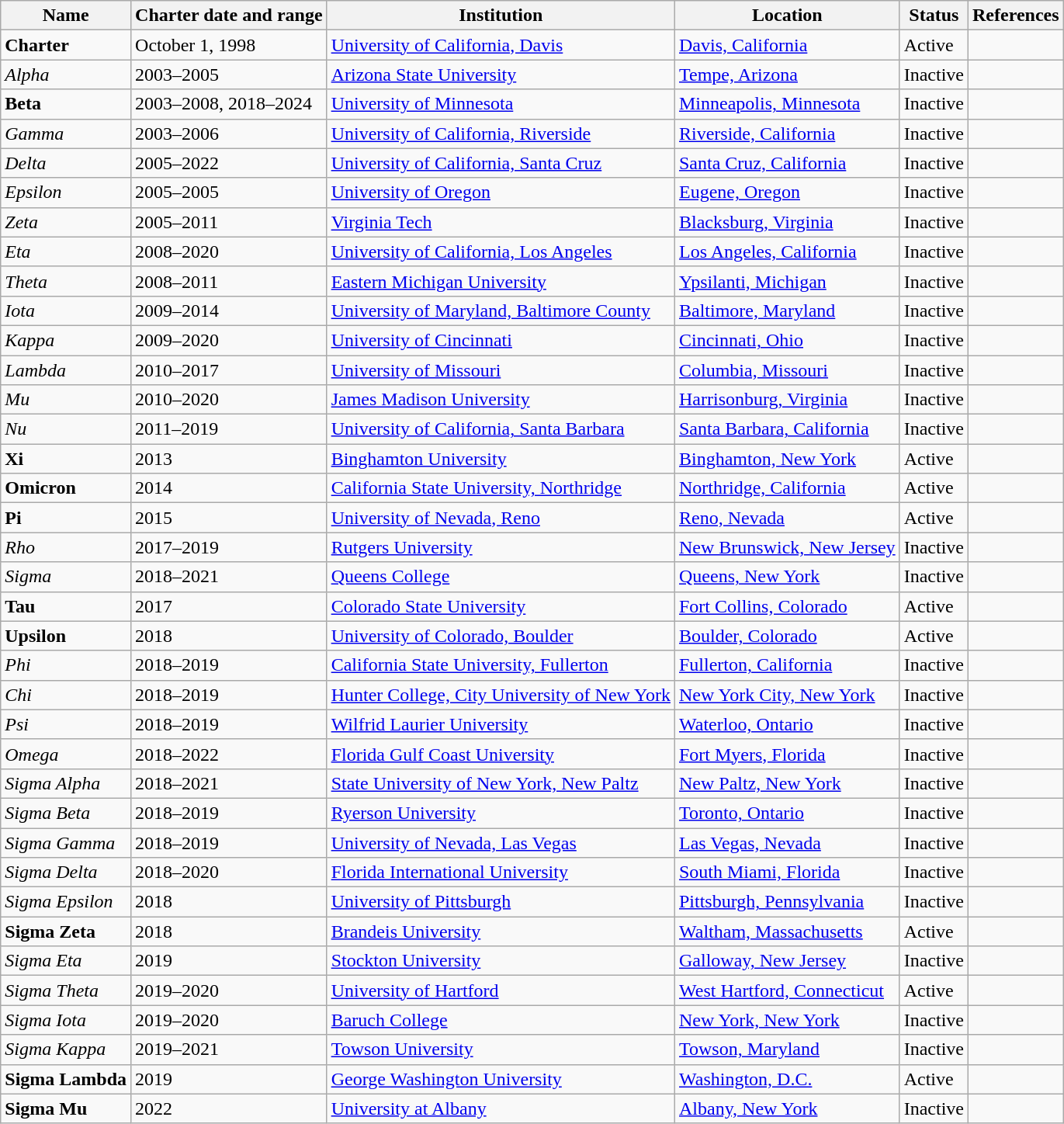<table class="wikitable sortable">
<tr>
<th>Name</th>
<th>Charter date and range</th>
<th>Institution</th>
<th>Location</th>
<th>Status</th>
<th>References</th>
</tr>
<tr>
<td><strong>Charter</strong></td>
<td>October 1, 1998</td>
<td><a href='#'>University of California, Davis</a></td>
<td><a href='#'>Davis, California</a></td>
<td>Active</td>
<td></td>
</tr>
<tr>
<td><em>Alpha</em></td>
<td>2003–2005</td>
<td><a href='#'>Arizona State University</a></td>
<td><a href='#'>Tempe, Arizona</a></td>
<td>Inactive</td>
<td></td>
</tr>
<tr>
<td><strong>Beta</strong></td>
<td>2003–2008, 2018–2024</td>
<td><a href='#'>University of Minnesota</a></td>
<td><a href='#'>Minneapolis, Minnesota</a></td>
<td>Inactive</td>
<td></td>
</tr>
<tr>
<td><em>Gamma</em></td>
<td>2003–2006</td>
<td><a href='#'>University of California, Riverside</a></td>
<td><a href='#'>Riverside, California</a></td>
<td>Inactive</td>
<td></td>
</tr>
<tr>
<td><em>Delta</em></td>
<td>2005–2022</td>
<td><a href='#'>University of California, Santa Cruz</a></td>
<td><a href='#'>Santa Cruz, California</a></td>
<td>Inactive</td>
<td></td>
</tr>
<tr>
<td><em>Epsilon</em></td>
<td>2005–2005</td>
<td><a href='#'>University of Oregon</a></td>
<td><a href='#'>Eugene, Oregon</a></td>
<td>Inactive</td>
<td></td>
</tr>
<tr>
<td><em>Zeta</em></td>
<td>2005–2011</td>
<td><a href='#'>Virginia Tech</a></td>
<td><a href='#'>Blacksburg, Virginia</a></td>
<td>Inactive</td>
<td></td>
</tr>
<tr>
<td><em>Eta</em></td>
<td>2008–2020</td>
<td><a href='#'>University of California, Los Angeles</a></td>
<td><a href='#'>Los Angeles, California</a></td>
<td>Inactive</td>
<td></td>
</tr>
<tr>
<td><em>Theta</em></td>
<td>2008–2011</td>
<td><a href='#'>Eastern Michigan University</a></td>
<td><a href='#'>Ypsilanti, Michigan</a></td>
<td>Inactive</td>
<td></td>
</tr>
<tr>
<td><em>Iota</em></td>
<td>2009–2014</td>
<td><a href='#'>University of Maryland, Baltimore County</a></td>
<td><a href='#'>Baltimore, Maryland</a></td>
<td>Inactive</td>
<td></td>
</tr>
<tr>
<td><em>Kappa</em></td>
<td>2009–2020</td>
<td><a href='#'>University of Cincinnati</a></td>
<td><a href='#'>Cincinnati, Ohio</a></td>
<td>Inactive</td>
<td></td>
</tr>
<tr>
<td><em>Lambda</em></td>
<td>2010–2017</td>
<td><a href='#'>University of Missouri</a></td>
<td><a href='#'>Columbia, Missouri</a></td>
<td>Inactive</td>
<td></td>
</tr>
<tr>
<td><em>Mu</em></td>
<td>2010–2020</td>
<td><a href='#'>James Madison University</a></td>
<td><a href='#'>Harrisonburg, Virginia</a></td>
<td>Inactive</td>
<td></td>
</tr>
<tr>
<td><em>Nu</em></td>
<td>2011–2019</td>
<td><a href='#'>University of California, Santa Barbara</a></td>
<td><a href='#'>Santa Barbara, California</a></td>
<td>Inactive</td>
<td></td>
</tr>
<tr>
<td><strong>Xi</strong></td>
<td>2013</td>
<td><a href='#'>Binghamton University</a></td>
<td><a href='#'>Binghamton, New York</a></td>
<td>Active</td>
<td></td>
</tr>
<tr>
<td><strong>Omicron</strong></td>
<td>2014</td>
<td><a href='#'>California State University, Northridge</a></td>
<td><a href='#'>Northridge, California</a></td>
<td>Active</td>
<td></td>
</tr>
<tr>
<td><strong>Pi</strong></td>
<td>2015</td>
<td><a href='#'>University of Nevada, Reno</a></td>
<td><a href='#'>Reno, Nevada</a></td>
<td>Active</td>
<td></td>
</tr>
<tr>
<td><em>Rho</em></td>
<td>2017–2019</td>
<td><a href='#'>Rutgers University</a></td>
<td><a href='#'>New Brunswick, New Jersey</a></td>
<td>Inactive</td>
<td></td>
</tr>
<tr>
<td><em>Sigma</em></td>
<td>2018–2021</td>
<td><a href='#'>Queens College</a></td>
<td><a href='#'>Queens, New York</a></td>
<td>Inactive</td>
<td></td>
</tr>
<tr>
<td><strong>Tau</strong></td>
<td>2017</td>
<td><a href='#'>Colorado State University</a></td>
<td><a href='#'>Fort Collins, Colorado</a></td>
<td>Active</td>
<td></td>
</tr>
<tr>
<td><strong>Upsilon</strong></td>
<td>2018</td>
<td><a href='#'>University of Colorado, Boulder</a></td>
<td><a href='#'>Boulder, Colorado</a></td>
<td>Active</td>
<td></td>
</tr>
<tr>
<td><em>Phi</em></td>
<td>2018–2019</td>
<td><a href='#'>California State University, Fullerton</a></td>
<td><a href='#'>Fullerton, California</a></td>
<td>Inactive</td>
<td></td>
</tr>
<tr>
<td><em>Chi</em></td>
<td>2018–2019</td>
<td><a href='#'>Hunter College, City University of New York</a></td>
<td><a href='#'>New York City, New York</a></td>
<td>Inactive</td>
<td></td>
</tr>
<tr>
<td><em>Psi</em></td>
<td>2018–2019</td>
<td><a href='#'>Wilfrid Laurier University</a></td>
<td><a href='#'>Waterloo, Ontario</a></td>
<td>Inactive</td>
<td></td>
</tr>
<tr>
<td><em>Omega</em></td>
<td>2018–2022</td>
<td><a href='#'>Florida Gulf Coast University</a></td>
<td><a href='#'>Fort Myers, Florida</a></td>
<td>Inactive</td>
<td></td>
</tr>
<tr>
<td><em>Sigma Alpha</em></td>
<td>2018–2021</td>
<td><a href='#'>State University of New York, New Paltz</a></td>
<td><a href='#'>New Paltz, New York</a></td>
<td>Inactive</td>
<td></td>
</tr>
<tr>
<td><em>Sigma Beta</em></td>
<td>2018–2019</td>
<td><a href='#'>Ryerson University</a></td>
<td><a href='#'>Toronto, Ontario</a></td>
<td>Inactive</td>
<td></td>
</tr>
<tr>
<td><em>Sigma Gamma</em></td>
<td>2018–2019</td>
<td><a href='#'>University of Nevada, Las Vegas</a></td>
<td><a href='#'>Las Vegas, Nevada</a></td>
<td>Inactive</td>
<td></td>
</tr>
<tr>
<td><em>Sigma Delta</em></td>
<td>2018–2020</td>
<td><a href='#'>Florida International University</a></td>
<td><a href='#'>South Miami, Florida</a></td>
<td>Inactive</td>
<td></td>
</tr>
<tr>
<td><em>Sigma Epsilon</em></td>
<td>2018</td>
<td><a href='#'>University of Pittsburgh</a></td>
<td><a href='#'>Pittsburgh, Pennsylvania</a></td>
<td>Inactive</td>
<td></td>
</tr>
<tr>
<td><strong>Sigma Zeta</strong></td>
<td>2018</td>
<td><a href='#'>Brandeis University</a></td>
<td><a href='#'>Waltham, Massachusetts</a></td>
<td>Active</td>
<td></td>
</tr>
<tr>
<td><em>Sigma Eta</em></td>
<td>2019</td>
<td><a href='#'>Stockton University</a></td>
<td><a href='#'>Galloway, New Jersey</a></td>
<td>Inactive</td>
<td></td>
</tr>
<tr>
<td><em>Sigma Theta</em></td>
<td>2019–2020</td>
<td><a href='#'>University of Hartford</a></td>
<td><a href='#'>West Hartford, Connecticut</a></td>
<td>Active</td>
<td></td>
</tr>
<tr>
<td><em>Sigma Iota</em></td>
<td>2019–2020</td>
<td><a href='#'>Baruch College</a></td>
<td><a href='#'>New York, New York</a></td>
<td>Inactive</td>
<td></td>
</tr>
<tr>
<td><em>Sigma Kappa</em></td>
<td>2019–2021</td>
<td><a href='#'>Towson University</a></td>
<td><a href='#'>Towson, Maryland</a></td>
<td>Inactive</td>
<td></td>
</tr>
<tr>
<td><strong>Sigma Lambda</strong></td>
<td>2019</td>
<td><a href='#'>George Washington University</a></td>
<td><a href='#'>Washington, D.C.</a></td>
<td>Active</td>
<td></td>
</tr>
<tr>
<td><strong>Sigma Mu</strong></td>
<td>2022</td>
<td><a href='#'>University at Albany</a></td>
<td><a href='#'>Albany, New York</a></td>
<td>Inactive</td>
<td></td>
</tr>
</table>
